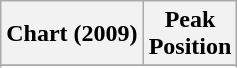<table class="wikitable sortable">
<tr>
<th align="left">Chart (2009)</th>
<th align="center">Peak<br>Position</th>
</tr>
<tr>
</tr>
<tr>
</tr>
<tr>
</tr>
</table>
